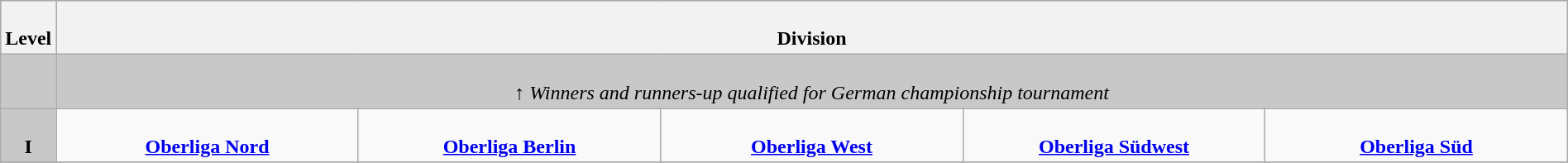<table class="wikitable" style="text-align:center"height="30" width="100%">
<tr style="background:#c8c8c8">
<th colspan="1"><br>Level</th>
<th colspan="5"><br>Division</th>
</tr>
<tr style="background:#c8c8c8">
<td colspan="1"></td>
<td colspan="5"><br><em> ↑ Winners and runners-up qualified for German championship tournament</em></td>
</tr>
<tr>
<td colspan="1" style="background:#c8c8c8"><br><strong>I</strong></td>
<td colspan="1" width="20%"><br><strong><a href='#'>Oberliga Nord</a></strong></td>
<td colspan="1" width="20%"><br><strong><a href='#'>Oberliga Berlin</a></strong></td>
<td colspan="1" width="20%"><br><strong><a href='#'>Oberliga West</a></strong></td>
<td colspan="1" width="20%"><br><strong><a href='#'>Oberliga Südwest</a></strong></td>
<td colspan="1" width="20%"><br><strong><a href='#'>Oberliga Süd</a></strong></td>
</tr>
<tr>
</tr>
</table>
